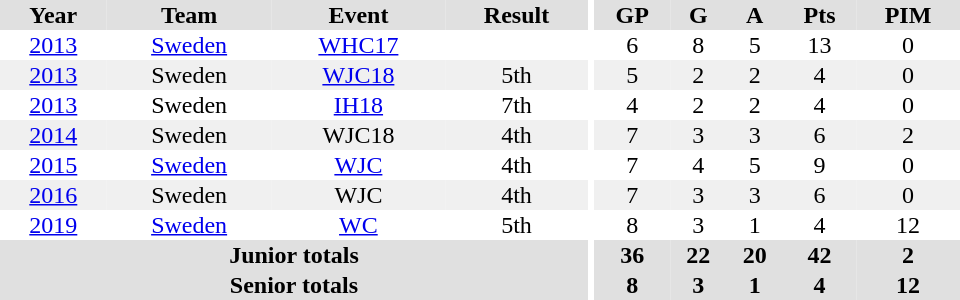<table border="0" cellpadding="1" cellspacing="0" ID="Table3" style="text-align:center; width:40em;">
<tr bgcolor="#e0e0e0">
<th>Year</th>
<th>Team</th>
<th>Event</th>
<th>Result</th>
<th rowspan="99" bgcolor="#ffffff"></th>
<th>GP</th>
<th>G</th>
<th>A</th>
<th>Pts</th>
<th>PIM</th>
</tr>
<tr>
<td><a href='#'>2013</a></td>
<td><a href='#'>Sweden</a></td>
<td><a href='#'>WHC17</a></td>
<td></td>
<td>6</td>
<td>8</td>
<td>5</td>
<td>13</td>
<td>0</td>
</tr>
<tr bgcolor="#f0f0f0">
<td><a href='#'>2013</a></td>
<td>Sweden</td>
<td><a href='#'>WJC18</a></td>
<td>5th</td>
<td>5</td>
<td>2</td>
<td>2</td>
<td>4</td>
<td>0</td>
</tr>
<tr>
<td><a href='#'>2013</a></td>
<td>Sweden</td>
<td><a href='#'>IH18</a></td>
<td>7th</td>
<td>4</td>
<td>2</td>
<td>2</td>
<td>4</td>
<td>0</td>
</tr>
<tr bgcolor="#f0f0f0">
<td><a href='#'>2014</a></td>
<td>Sweden</td>
<td>WJC18</td>
<td>4th</td>
<td>7</td>
<td>3</td>
<td>3</td>
<td>6</td>
<td>2</td>
</tr>
<tr>
<td><a href='#'>2015</a></td>
<td><a href='#'>Sweden</a></td>
<td><a href='#'>WJC</a></td>
<td>4th</td>
<td>7</td>
<td>4</td>
<td>5</td>
<td>9</td>
<td>0</td>
</tr>
<tr bgcolor="#f0f0f0">
<td><a href='#'>2016</a></td>
<td>Sweden</td>
<td>WJC</td>
<td>4th</td>
<td>7</td>
<td>3</td>
<td>3</td>
<td>6</td>
<td>0</td>
</tr>
<tr>
<td><a href='#'>2019</a></td>
<td><a href='#'>Sweden</a></td>
<td><a href='#'>WC</a></td>
<td>5th</td>
<td>8</td>
<td>3</td>
<td>1</td>
<td>4</td>
<td>12</td>
</tr>
<tr bgcolor="#e0e0e0">
<th colspan="4">Junior totals</th>
<th>36</th>
<th>22</th>
<th>20</th>
<th>42</th>
<th>2</th>
</tr>
<tr bgcolor="#e0e0e0">
<th colspan="4">Senior totals</th>
<th>8</th>
<th>3</th>
<th>1</th>
<th>4</th>
<th>12</th>
</tr>
</table>
